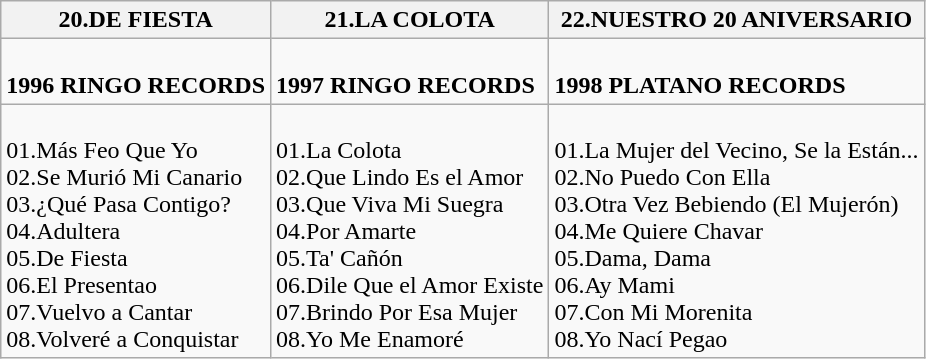<table class="wikitable">
<tr>
<th>20.DE FIESTA</th>
<th>21.LA COLOTA</th>
<th>22.NUESTRO 20 ANIVERSARIO</th>
</tr>
<tr>
<td><br><strong>1996 RINGO RECORDS</strong></td>
<td><br><strong>1997 RINGO RECORDS</strong></td>
<td><br><strong>1998 PLATANO RECORDS</strong></td>
</tr>
<tr>
<td><br>01.Más Feo Que Yo<br>02.Se Murió Mi Canario<br>03.¿Qué Pasa Contigo?<br>04.Adultera<br>05.De Fiesta<br>06.El Presentao<br>07.Vuelvo a Cantar<br>08.Volveré a Conquistar</td>
<td><br>01.La Colota<br>02.Que Lindo Es el Amor<br>03.Que Viva Mi Suegra<br>04.Por Amarte<br>05.Ta' Cañón<br>06.Dile Que el Amor Existe<br>07.Brindo Por Esa Mujer<br>08.Yo Me Enamoré</td>
<td><br>01.La Mujer del Vecino, Se la Están...<br>02.No Puedo Con Ella<br>03.Otra Vez Bebiendo (El Mujerón)<br>04.Me Quiere Chavar<br>05.Dama, Dama<br>06.Ay Mami<br>07.Con Mi Morenita<br>08.Yo Nací Pegao</td>
</tr>
</table>
